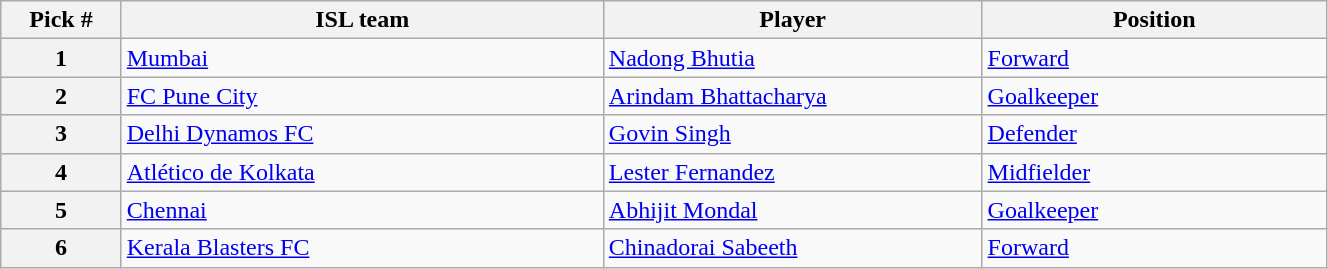<table class="wikitable sortable" style="width:70%">
<tr>
<th width=7%>Pick #</th>
<th width=28%>ISL team</th>
<th width=22%>Player</th>
<th width=20%>Position</th>
</tr>
<tr>
<th>1</th>
<td><a href='#'>Mumbai</a></td>
<td><a href='#'>Nadong Bhutia</a></td>
<td><a href='#'>Forward</a></td>
</tr>
<tr>
<th>2</th>
<td><a href='#'>FC Pune City</a></td>
<td><a href='#'>Arindam Bhattacharya</a></td>
<td><a href='#'>Goalkeeper</a></td>
</tr>
<tr>
<th>3</th>
<td><a href='#'>Delhi Dynamos FC</a></td>
<td><a href='#'>Govin Singh</a></td>
<td><a href='#'>Defender</a></td>
</tr>
<tr>
<th>4</th>
<td><a href='#'>Atlético de Kolkata</a></td>
<td><a href='#'>Lester Fernandez</a></td>
<td><a href='#'>Midfielder</a></td>
</tr>
<tr>
<th>5</th>
<td><a href='#'>Chennai</a></td>
<td><a href='#'>Abhijit Mondal</a></td>
<td><a href='#'>Goalkeeper</a></td>
</tr>
<tr>
<th>6</th>
<td><a href='#'>Kerala Blasters FC</a></td>
<td><a href='#'>Chinadorai Sabeeth</a></td>
<td><a href='#'>Forward</a></td>
</tr>
</table>
